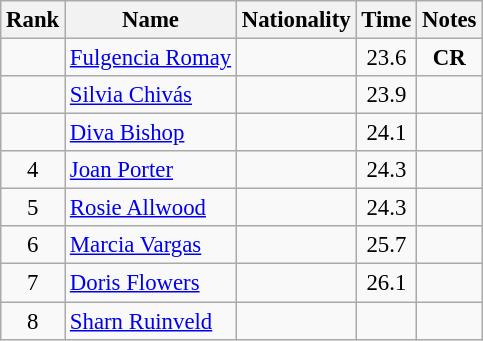<table class="wikitable sortable" style="text-align:center;font-size:95%">
<tr>
<th>Rank</th>
<th>Name</th>
<th>Nationality</th>
<th>Time</th>
<th>Notes</th>
</tr>
<tr>
<td></td>
<td align=left><a href='#'>Fulgencia Romay</a></td>
<td align=left></td>
<td>23.6</td>
<td><strong>CR</strong></td>
</tr>
<tr>
<td></td>
<td align=left><a href='#'>Silvia Chivás</a></td>
<td align=left></td>
<td>23.9</td>
<td></td>
</tr>
<tr>
<td></td>
<td align=left><a href='#'>Diva Bishop</a></td>
<td align=left></td>
<td>24.1</td>
<td></td>
</tr>
<tr>
<td>4</td>
<td align=left><a href='#'>Joan Porter</a></td>
<td align=left></td>
<td>24.3</td>
<td></td>
</tr>
<tr>
<td>5</td>
<td align=left><a href='#'>Rosie Allwood</a></td>
<td align=left></td>
<td>24.3</td>
<td></td>
</tr>
<tr>
<td>6</td>
<td align=left><a href='#'>Marcia Vargas</a></td>
<td align=left></td>
<td>25.7</td>
<td></td>
</tr>
<tr>
<td>7</td>
<td align=left><a href='#'>Doris Flowers</a></td>
<td align=left></td>
<td>26.1</td>
<td></td>
</tr>
<tr>
<td>8</td>
<td align=left><a href='#'>Sharn Ruinveld</a></td>
<td align=left></td>
<td></td>
<td></td>
</tr>
</table>
